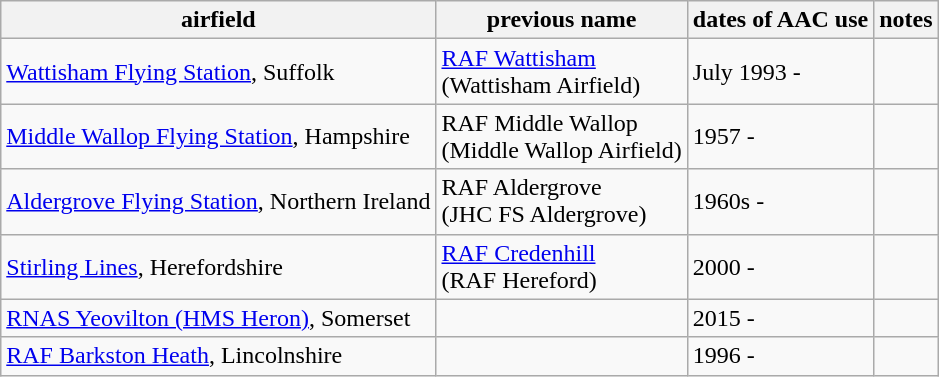<table class="wikitable sortable">
<tr>
<th>airfield</th>
<th>previous name</th>
<th>dates of AAC use</th>
<th>notes</th>
</tr>
<tr>
<td><a href='#'>Wattisham Flying Station</a>, Suffolk</td>
<td><a href='#'>RAF Wattisham</a><br>(Wattisham Airfield)</td>
<td>July 1993 -</td>
<td></td>
</tr>
<tr>
<td><a href='#'>Middle Wallop Flying Station</a>, Hampshire</td>
<td>RAF Middle Wallop<br>(Middle Wallop Airfield)</td>
<td>1957 -</td>
<td></td>
</tr>
<tr>
<td><a href='#'>Aldergrove Flying Station</a>, Northern Ireland</td>
<td>RAF Aldergrove<br>(JHC FS Aldergrove)</td>
<td>1960s -</td>
<td></td>
</tr>
<tr>
<td><a href='#'>Stirling Lines</a>, Herefordshire</td>
<td><a href='#'>RAF Credenhill</a><br>(RAF Hereford)</td>
<td>2000 -</td>
<td></td>
</tr>
<tr>
<td><a href='#'>RNAS Yeovilton (HMS Heron)</a>, Somerset</td>
<td></td>
<td>2015 -</td>
<td></td>
</tr>
<tr>
<td><a href='#'>RAF Barkston Heath</a>, Lincolnshire</td>
<td></td>
<td>1996 -</td>
<td></td>
</tr>
</table>
